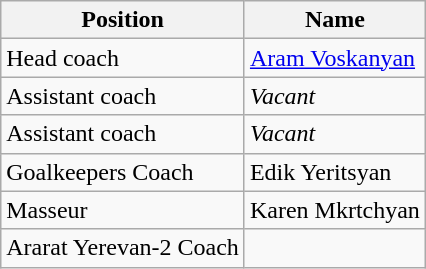<table class="wikitable">
<tr>
<th style=background:graw;">Position</th>
<th style=background:graw;">Name</th>
</tr>
<tr>
<td>Head coach</td>
<td> <a href='#'>Aram Voskanyan</a></td>
</tr>
<tr>
<td>Assistant coach</td>
<td> <em>Vacant</em></td>
</tr>
<tr>
<td>Assistant coach</td>
<td> <em>Vacant</em></td>
</tr>
<tr>
<td>Goalkeepers Coach</td>
<td> Edik Yeritsyan</td>
</tr>
<tr>
<td>Masseur</td>
<td> Karen Mkrtchyan</td>
</tr>
<tr>
<td>Ararat Yerevan-2 Coach</td>
<td></td>
</tr>
</table>
